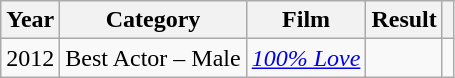<table class="wikitable">
<tr>
<th>Year</th>
<th>Category</th>
<th>Film</th>
<th>Result</th>
<th></th>
</tr>
<tr>
<td>2012</td>
<td>Best Actor – Male</td>
<td><em><a href='#'>100% Love</a></em></td>
<td></td>
<td></td>
</tr>
</table>
